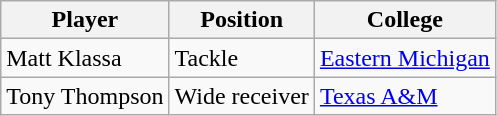<table class="wikitable">
<tr>
<th>Player</th>
<th>Position</th>
<th>College</th>
</tr>
<tr>
<td>Matt Klassa</td>
<td>Tackle</td>
<td><a href='#'>Eastern Michigan</a></td>
</tr>
<tr>
<td>Tony Thompson</td>
<td>Wide receiver</td>
<td><a href='#'>Texas A&M</a></td>
</tr>
</table>
